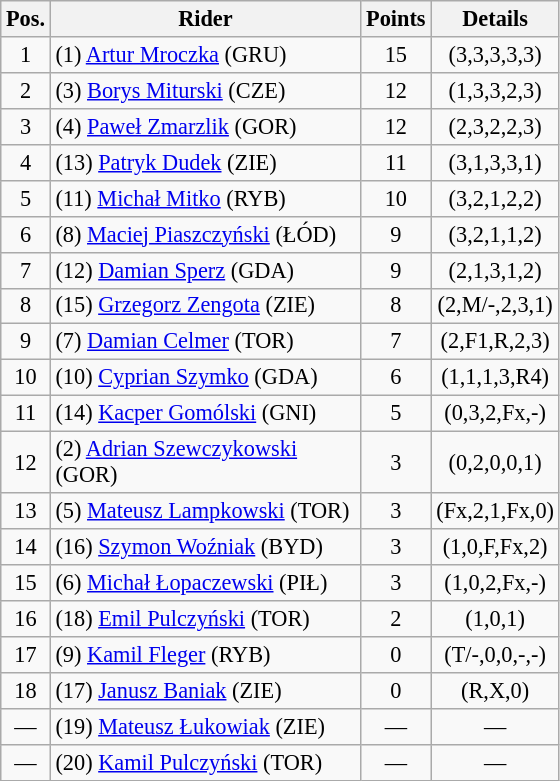<table class=wikitable style="font-size:93%;">
<tr>
<th width=25px>Pos.</th>
<th width=200px>Rider</th>
<th width=40px>Points</th>
<th width=70px>Details</th>
</tr>
<tr align=center >
<td>1</td>
<td align=left>(1) <a href='#'>Artur Mroczka</a> (GRU)</td>
<td>15</td>
<td>(3,3,3,3,3)</td>
</tr>
<tr align=center >
<td>2</td>
<td align=left>(3) <a href='#'>Borys Miturski</a> (CZE)</td>
<td>12</td>
<td>(1,3,3,2,3)</td>
</tr>
<tr align=center >
<td>3</td>
<td align=left>(4) <a href='#'>Paweł Zmarzlik</a> (GOR)</td>
<td>12</td>
<td>(2,3,2,2,3)</td>
</tr>
<tr align=center >
<td>4</td>
<td align=left>(13) <a href='#'>Patryk Dudek</a> (ZIE)</td>
<td>11</td>
<td>(3,1,3,3,1)</td>
</tr>
<tr align=center >
<td>5</td>
<td align=left>(11) <a href='#'>Michał Mitko</a> (RYB)</td>
<td>10</td>
<td>(3,2,1,2,2)</td>
</tr>
<tr align=center >
<td>6</td>
<td align=left>(8) <a href='#'>Maciej Piaszczyński</a> (ŁÓD)</td>
<td>9</td>
<td>(3,2,1,1,2)</td>
</tr>
<tr align=center >
<td>7</td>
<td align=left>(12) <a href='#'>Damian Sperz</a> (GDA)</td>
<td>9</td>
<td>(2,1,3,1,2)</td>
</tr>
<tr align=center >
<td>8</td>
<td align=left>(15) <a href='#'>Grzegorz Zengota</a> (ZIE)</td>
<td>8</td>
<td>(2,M/-,2,3,1)</td>
</tr>
<tr align=center >
<td>9</td>
<td align=left>(7) <a href='#'>Damian Celmer</a> (TOR)</td>
<td>7</td>
<td>(2,F1,R,2,3)</td>
</tr>
<tr align=center>
<td>10</td>
<td align=left>(10) <a href='#'>Cyprian Szymko</a> (GDA)</td>
<td>6</td>
<td>(1,1,1,3,R4)</td>
</tr>
<tr align=center>
<td>11</td>
<td align=left>(14) <a href='#'>Kacper Gomólski</a> (GNI)</td>
<td>5</td>
<td>(0,3,2,Fx,-)</td>
</tr>
<tr align=center>
<td>12</td>
<td align=left>(2) <a href='#'>Adrian Szewczykowski</a> (GOR)</td>
<td>3</td>
<td>(0,2,0,0,1)</td>
</tr>
<tr align=center>
<td>13</td>
<td align=left>(5) <a href='#'>Mateusz Lampkowski</a> (TOR)</td>
<td>3</td>
<td>(Fx,2,1,Fx,0)</td>
</tr>
<tr align=center>
<td>14</td>
<td align=left>(16) <a href='#'>Szymon Woźniak</a> (BYD)</td>
<td>3</td>
<td>(1,0,F,Fx,2)</td>
</tr>
<tr align=center>
<td>15</td>
<td align=left>(6) <a href='#'>Michał Łopaczewski</a> (PIŁ)</td>
<td>3</td>
<td>(1,0,2,Fx,-)</td>
</tr>
<tr align=center>
<td>16</td>
<td align=left>(18) <a href='#'>Emil Pulczyński</a> (TOR)</td>
<td>2</td>
<td>(1,0,1)</td>
</tr>
<tr align=center>
<td>17</td>
<td align=left>(9) <a href='#'>Kamil Fleger</a> (RYB)</td>
<td>0</td>
<td>(T/-,0,0,-,-)</td>
</tr>
<tr align=center>
<td>18</td>
<td align=left>(17) <a href='#'>Janusz Baniak</a> (ZIE)</td>
<td>0</td>
<td>(R,X,0)</td>
</tr>
<tr align=center>
<td>—</td>
<td align=left>(19) <a href='#'>Mateusz Łukowiak</a> (ZIE)</td>
<td>—</td>
<td>—</td>
</tr>
<tr align=center>
<td>—</td>
<td align=left>(20) <a href='#'>Kamil Pulczyński</a> (TOR)</td>
<td>—</td>
<td>—</td>
</tr>
</table>
